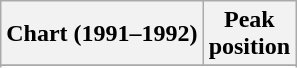<table class="wikitable sortable">
<tr>
<th align="left">Chart (1991–1992)</th>
<th align="center">Peak<br>position</th>
</tr>
<tr>
</tr>
<tr>
</tr>
</table>
